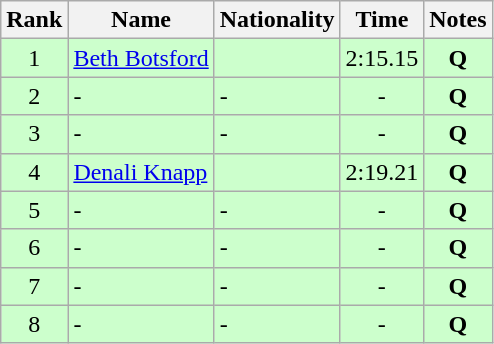<table class="wikitable sortable" style="text-align:center">
<tr>
<th>Rank</th>
<th>Name</th>
<th>Nationality</th>
<th>Time</th>
<th>Notes</th>
</tr>
<tr bgcolor=ccffcc>
<td>1</td>
<td align=left><a href='#'>Beth Botsford</a></td>
<td align=left></td>
<td>2:15.15</td>
<td><strong>Q</strong></td>
</tr>
<tr bgcolor=ccffcc>
<td>2</td>
<td align=left>-</td>
<td align=left>-</td>
<td>-</td>
<td><strong>Q</strong></td>
</tr>
<tr bgcolor=ccffcc>
<td>3</td>
<td align=left>-</td>
<td align=left>-</td>
<td>-</td>
<td><strong>Q</strong></td>
</tr>
<tr bgcolor=ccffcc>
<td>4</td>
<td align=left><a href='#'>Denali Knapp</a></td>
<td align=left></td>
<td>2:19.21</td>
<td><strong>Q</strong></td>
</tr>
<tr bgcolor=ccffcc>
<td>5</td>
<td align=left>-</td>
<td align=left>-</td>
<td>-</td>
<td><strong>Q</strong></td>
</tr>
<tr bgcolor=ccffcc>
<td>6</td>
<td align=left>-</td>
<td align=left>-</td>
<td>-</td>
<td><strong>Q</strong></td>
</tr>
<tr bgcolor=ccffcc>
<td>7</td>
<td align=left>-</td>
<td align=left>-</td>
<td>-</td>
<td><strong>Q</strong></td>
</tr>
<tr bgcolor=ccffcc>
<td>8</td>
<td align=left>-</td>
<td align=left>-</td>
<td>-</td>
<td><strong>Q</strong></td>
</tr>
</table>
